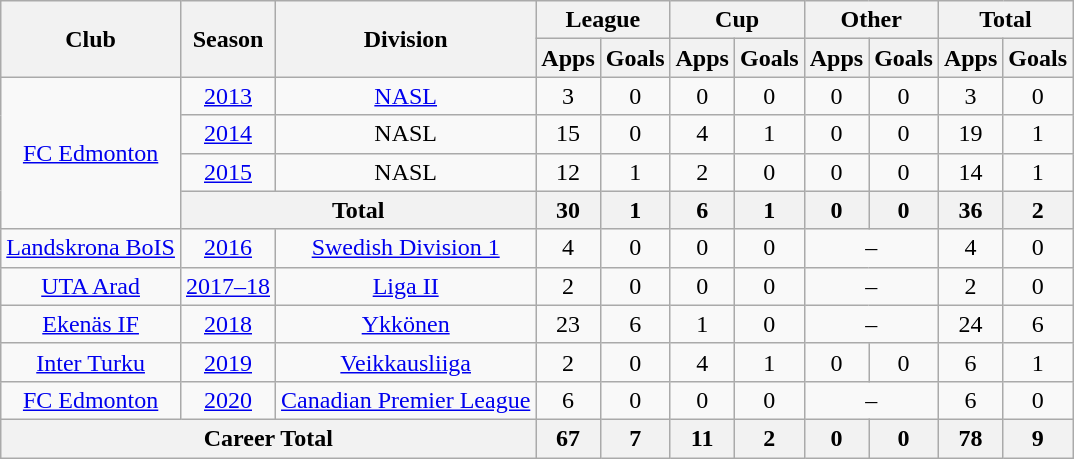<table class="wikitable" style="text-align: center;">
<tr>
<th rowspan="2">Club</th>
<th rowspan="2">Season</th>
<th rowspan="2">Division</th>
<th colspan="2">League</th>
<th colspan="2">Cup</th>
<th colspan="2">Other</th>
<th colspan="2">Total</th>
</tr>
<tr>
<th>Apps</th>
<th>Goals</th>
<th>Apps</th>
<th>Goals</th>
<th>Apps</th>
<th>Goals</th>
<th>Apps</th>
<th>Goals</th>
</tr>
<tr>
<td rowspan="4"><a href='#'>FC Edmonton</a></td>
<td><a href='#'>2013</a></td>
<td><a href='#'>NASL</a></td>
<td>3</td>
<td>0</td>
<td>0</td>
<td>0</td>
<td>0</td>
<td>0</td>
<td>3</td>
<td>0</td>
</tr>
<tr>
<td><a href='#'>2014</a></td>
<td>NASL</td>
<td>15</td>
<td>0</td>
<td>4</td>
<td>1</td>
<td>0</td>
<td>0</td>
<td>19</td>
<td>1</td>
</tr>
<tr>
<td><a href='#'>2015</a></td>
<td>NASL</td>
<td>12</td>
<td>1</td>
<td>2</td>
<td>0</td>
<td>0</td>
<td>0</td>
<td>14</td>
<td>1</td>
</tr>
<tr>
<th colspan="2">Total</th>
<th>30</th>
<th>1</th>
<th>6</th>
<th>1</th>
<th>0</th>
<th>0</th>
<th>36</th>
<th>2</th>
</tr>
<tr>
<td><a href='#'>Landskrona BoIS</a></td>
<td><a href='#'>2016</a></td>
<td><a href='#'>Swedish Division 1</a></td>
<td>4</td>
<td>0</td>
<td>0</td>
<td>0</td>
<td colspan=2>–</td>
<td>4</td>
<td>0</td>
</tr>
<tr>
<td><a href='#'>UTA Arad</a></td>
<td><a href='#'>2017–18</a></td>
<td><a href='#'>Liga II</a></td>
<td>2</td>
<td>0</td>
<td>0</td>
<td>0</td>
<td colspan=2>–</td>
<td>2</td>
<td>0</td>
</tr>
<tr>
<td><a href='#'>Ekenäs IF</a></td>
<td><a href='#'>2018</a></td>
<td><a href='#'>Ykkönen</a></td>
<td>23</td>
<td>6</td>
<td>1</td>
<td>0</td>
<td colspan=2>–</td>
<td>24</td>
<td>6</td>
</tr>
<tr>
<td><a href='#'>Inter Turku</a></td>
<td><a href='#'>2019</a></td>
<td><a href='#'>Veikkausliiga</a></td>
<td>2</td>
<td>0</td>
<td>4</td>
<td>1</td>
<td>0</td>
<td>0</td>
<td>6</td>
<td>1</td>
</tr>
<tr>
<td><a href='#'>FC Edmonton</a></td>
<td><a href='#'>2020</a></td>
<td><a href='#'>Canadian Premier League</a></td>
<td>6</td>
<td>0</td>
<td>0</td>
<td>0</td>
<td colspan=2>–</td>
<td>6</td>
<td>0</td>
</tr>
<tr>
<th colspan="3">Career Total</th>
<th>67</th>
<th>7</th>
<th>11</th>
<th>2</th>
<th>0</th>
<th>0</th>
<th>78</th>
<th>9</th>
</tr>
</table>
